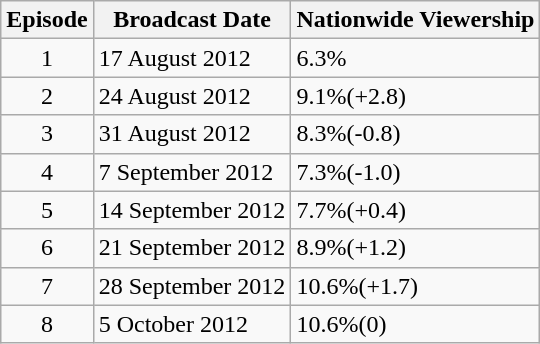<table class="wikitable" border=1>
<tr>
<th>Episode</th>
<th>Broadcast Date</th>
<th>Nationwide Viewership</th>
</tr>
<tr>
<td align=center>1</td>
<td>17 August 2012</td>
<td>6.3%</td>
</tr>
<tr>
<td align=center>2</td>
<td>24 August 2012</td>
<td>9.1%(+2.8)</td>
</tr>
<tr>
<td align=center>3</td>
<td>31 August 2012</td>
<td>8.3%(-0.8)</td>
</tr>
<tr>
<td align=center>4</td>
<td>7 September 2012</td>
<td>7.3%(-1.0)</td>
</tr>
<tr>
<td align=center>5</td>
<td>14 September 2012</td>
<td>7.7%(+0.4)</td>
</tr>
<tr>
<td align=center>6</td>
<td>21 September 2012</td>
<td>8.9%(+1.2)</td>
</tr>
<tr>
<td align=center>7</td>
<td>28 September 2012</td>
<td>10.6%(+1.7)</td>
</tr>
<tr>
<td align=center>8</td>
<td>5 October 2012</td>
<td>10.6%(0)</td>
</tr>
</table>
